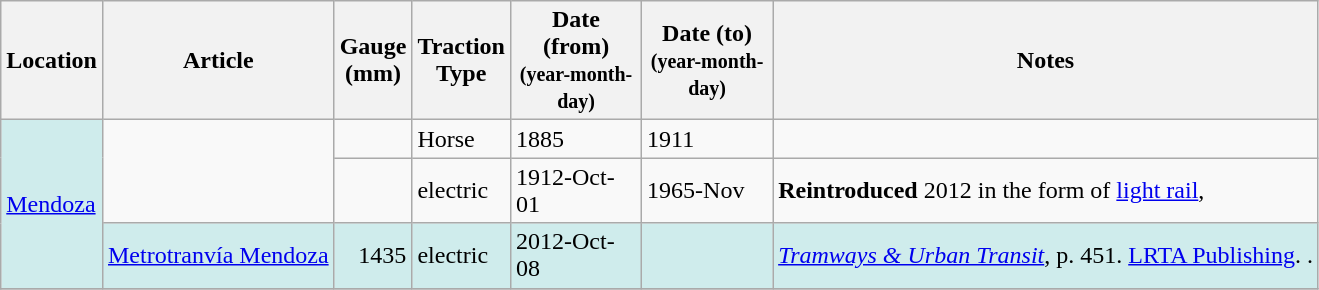<table class="wikitable sortable">
<tr>
<th>Location</th>
<th>Article</th>
<th>Gauge<br> (mm)</th>
<th>Traction<br>Type</th>
<th width=80px>Date (from)<br><small>(year-month-day)</small></th>
<th width=80px>Date (to)<br><small>(year-month-day)</small></th>
<th>Notes</th>
</tr>
<tr>
<td style="background:#CFECEC" rowspan="3"><a href='#'>Mendoza</a></td>
<td rowspan="2"> </td>
<td align=right></td>
<td>Horse</td>
<td>1885</td>
<td>1911</td>
<td> </td>
</tr>
<tr>
<td align=right></td>
<td>electric</td>
<td>1912-Oct-01</td>
<td>1965-Nov </td>
<td><strong>Reintroduced</strong> 2012 in the form of <a href='#'>light rail</a>,</td>
</tr>
<tr>
<td style="background:#CFECEC"><a href='#'>Metrotranvía Mendoza</a></td>
<td style="background:#CFECEC"  align=right>1435</td>
<td style="background:#CFECEC">electric</td>
<td style="background:#CFECEC">2012-Oct-08</td>
<td style="background:#CFECEC"></td>
<td style="background:#CFECEC"><em><a href='#'>Tramways & Urban Transit</a></em>, p. 451. <a href='#'>LRTA Publishing</a>. .</td>
</tr>
<tr>
</tr>
</table>
